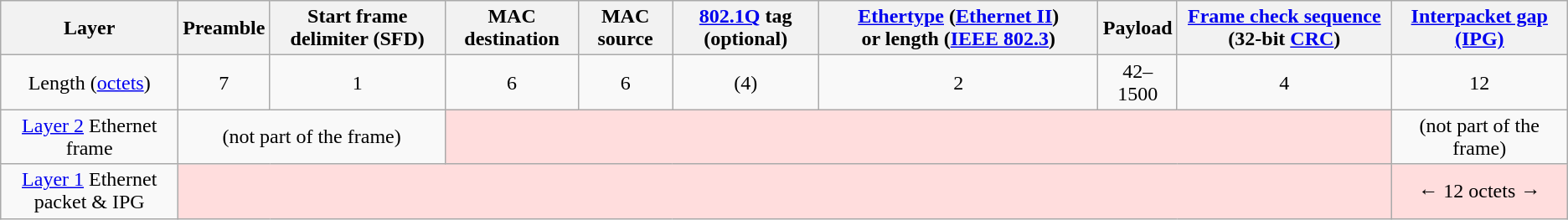<table class="wikitable" style="text-align: center;">
<tr>
<th>Layer</th>
<th>Preamble</th>
<th>Start frame delimiter (SFD)</th>
<th>MAC destination</th>
<th>MAC source</th>
<th><a href='#'>802.1Q</a> tag (optional)</th>
<th><a href='#'>Ethertype</a> (<a href='#'>Ethernet II</a>) or length (<a href='#'>IEEE&nbsp;802.3</a>)</th>
<th>Payload</th>
<th><a href='#'>Frame check sequence</a> (32‑bit <a href='#'>CRC</a>)</th>
<th><a href='#'>Interpacket gap (IPG)</a></th>
</tr>
<tr>
<td>Length (<a href='#'>octets</a>)</td>
<td>7</td>
<td>1</td>
<td>6</td>
<td>6</td>
<td>(4)</td>
<td>2</td>
<td>42–1500</td>
<td>4</td>
<td>12</td>
</tr>
<tr>
<td><a href='#'>Layer 2</a> Ethernet frame</td>
<td colspan="2">(not part of the frame)</td>
<td colspan="6" style="background:#fdd;"></td>
<td>(not part of the frame)</td>
</tr>
<tr>
<td><a href='#'>Layer 1</a> Ethernet packet & IPG</td>
<td colspan="8" style="background:#fdd;"></td>
<td style="background:#fdd;">← 12 octets →</td>
</tr>
</table>
